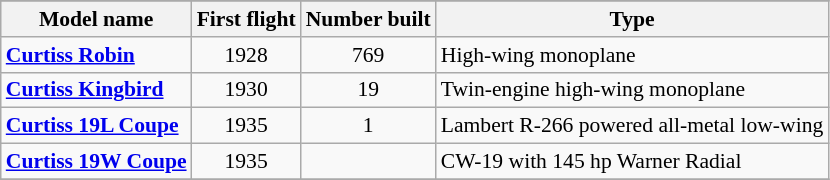<table class="wikitable" align=center style="font-size:90%;">
<tr>
</tr>
<tr style="background:#efefef;">
<th>Model name</th>
<th>First flight</th>
<th>Number built</th>
<th>Type</th>
</tr>
<tr>
<td align=left><strong><a href='#'>Curtiss Robin</a></strong></td>
<td align=center>1928</td>
<td align=center>769</td>
<td align=left>High-wing monoplane</td>
</tr>
<tr>
<td align=left><strong><a href='#'>Curtiss Kingbird</a></strong></td>
<td align=center>1930</td>
<td align=center>19</td>
<td align=left>Twin-engine high-wing monoplane</td>
</tr>
<tr>
<td align=left><strong><a href='#'>Curtiss 19L Coupe</a></strong></td>
<td align=center>1935</td>
<td align=center>1</td>
<td align=left>Lambert R-266 powered all-metal low-wing</td>
</tr>
<tr>
<td align=left><strong><a href='#'>Curtiss 19W Coupe</a></strong></td>
<td align=center>1935</td>
<td align=center></td>
<td align=left>CW-19 with 145 hp Warner Radial</td>
</tr>
<tr>
</tr>
</table>
